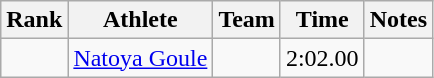<table class="wikitable sortable">
<tr>
<th>Rank</th>
<th>Athlete</th>
<th>Team</th>
<th>Time</th>
<th>Notes</th>
</tr>
<tr>
<td align=center></td>
<td><a href='#'>Natoya Goule</a></td>
<td></td>
<td>2:02.00</td>
<td></td>
</tr>
</table>
